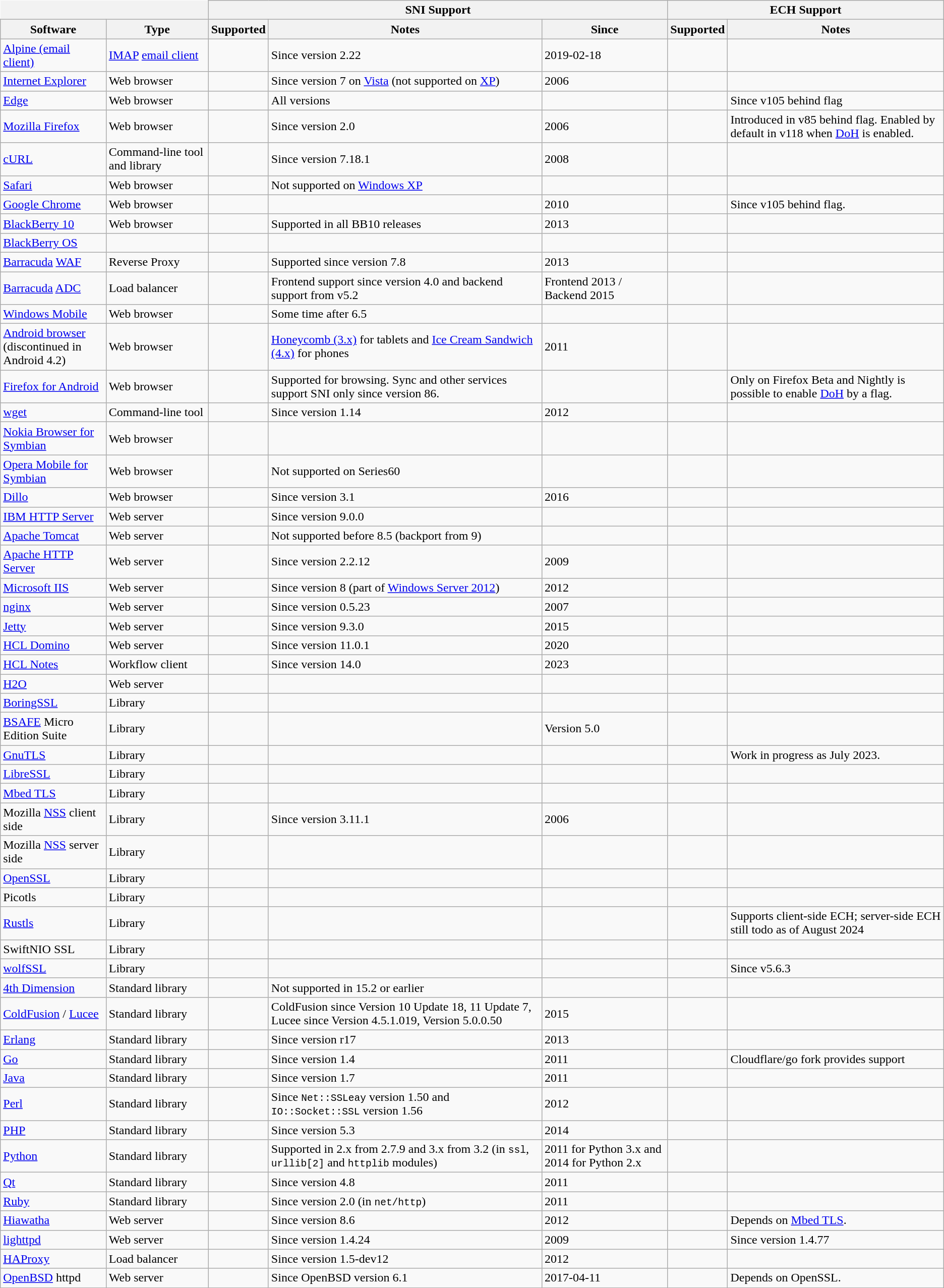<table class="wikitable sortable mw-collapsible" style="border: none;">
<tr>
<th colspan=2 style="border: none;"></th>
<th colspan=3>SNI Support</th>
<th colspan=2>ECH Support</th>
</tr>
<tr>
<th>Software</th>
<th>Type</th>
<th>Supported</th>
<th>Notes</th>
<th>Since</th>
<th>Supported</th>
<th>Notes</th>
</tr>
<tr>
<td><a href='#'>Alpine (email client)</a></td>
<td><a href='#'>IMAP</a> <a href='#'>email client</a></td>
<td></td>
<td>Since version 2.22</td>
<td>2019-02-18</td>
<td></td>
<td></td>
</tr>
<tr>
<td><a href='#'>Internet Explorer</a></td>
<td>Web browser</td>
<td></td>
<td>Since version 7 on <a href='#'>Vista</a> (not supported on <a href='#'>XP</a>)</td>
<td>2006</td>
<td></td>
<td></td>
</tr>
<tr>
<td><a href='#'>Edge</a></td>
<td>Web browser</td>
<td></td>
<td>All versions</td>
<td></td>
<td></td>
<td>Since v105 behind flag</td>
</tr>
<tr>
<td><a href='#'>Mozilla Firefox</a></td>
<td>Web browser</td>
<td></td>
<td>Since version 2.0</td>
<td>2006</td>
<td></td>
<td>Introduced in v85 behind flag. Enabled by default in v118 when <a href='#'>DoH</a> is enabled.</td>
</tr>
<tr>
<td><a href='#'>cURL</a></td>
<td>Command-line tool and library</td>
<td></td>
<td>Since version 7.18.1</td>
<td>2008</td>
<td></td>
<td></td>
</tr>
<tr>
<td><a href='#'>Safari</a></td>
<td>Web browser</td>
<td></td>
<td>Not supported on <a href='#'>Windows XP</a></td>
<td></td>
<td></td>
<td></td>
</tr>
<tr>
<td><a href='#'>Google Chrome</a></td>
<td>Web browser</td>
<td></td>
<td></td>
<td>2010</td>
<td></td>
<td>Since v105 behind flag.</td>
</tr>
<tr>
<td><a href='#'>BlackBerry 10</a></td>
<td>Web browser</td>
<td></td>
<td>Supported in all BB10 releases</td>
<td>2013</td>
<td></td>
<td></td>
</tr>
<tr>
<td><a href='#'>BlackBerry OS</a></td>
<td></td>
<td></td>
<td></td>
<td></td>
<td></td>
<td></td>
</tr>
<tr>
<td><a href='#'>Barracuda</a> <a href='#'>WAF</a></td>
<td>Reverse Proxy</td>
<td></td>
<td>Supported since version 7.8</td>
<td>2013</td>
<td></td>
<td></td>
</tr>
<tr>
<td><a href='#'>Barracuda</a> <a href='#'>ADC</a></td>
<td>Load balancer</td>
<td></td>
<td>Frontend support since version 4.0 and backend support from v5.2</td>
<td>Frontend 2013 / Backend 2015</td>
<td></td>
<td></td>
</tr>
<tr>
<td><a href='#'>Windows Mobile</a></td>
<td>Web browser</td>
<td></td>
<td>Some time after 6.5</td>
<td></td>
<td></td>
<td></td>
</tr>
<tr>
<td><a href='#'>Android browser</a><br>(discontinued in Android 4.2)</td>
<td>Web browser</td>
<td></td>
<td><a href='#'>Honeycomb (3.x)</a> for tablets and <a href='#'>Ice Cream Sandwich (4.x)</a> for phones</td>
<td>2011</td>
<td></td>
<td></td>
</tr>
<tr>
<td><a href='#'>Firefox for Android</a></td>
<td>Web browser</td>
<td></td>
<td>Supported for browsing. Sync and other services support SNI only since version 86.</td>
<td></td>
<td></td>
<td>Only on Firefox Beta and Nightly is possible to enable <a href='#'>DoH</a> by a flag.</td>
</tr>
<tr>
<td><a href='#'>wget</a></td>
<td>Command-line tool</td>
<td></td>
<td>Since version 1.14</td>
<td>2012</td>
<td></td>
<td></td>
</tr>
<tr>
<td><a href='#'>Nokia Browser for Symbian</a></td>
<td>Web browser</td>
<td></td>
<td></td>
<td></td>
<td></td>
<td></td>
</tr>
<tr>
<td><a href='#'>Opera Mobile for Symbian</a></td>
<td>Web browser</td>
<td></td>
<td>Not supported on Series60</td>
<td></td>
<td></td>
<td></td>
</tr>
<tr>
<td><a href='#'>Dillo</a></td>
<td>Web browser</td>
<td></td>
<td>Since version 3.1</td>
<td>2016</td>
<td></td>
<td></td>
</tr>
<tr>
<td><a href='#'>IBM HTTP Server</a></td>
<td>Web server</td>
<td></td>
<td>Since version 9.0.0</td>
<td></td>
<td></td>
<td></td>
</tr>
<tr>
<td><a href='#'>Apache Tomcat</a></td>
<td>Web server</td>
<td></td>
<td>Not supported before 8.5 (backport from 9)</td>
<td></td>
<td></td>
<td></td>
</tr>
<tr>
<td><a href='#'>Apache HTTP Server</a></td>
<td>Web server</td>
<td></td>
<td>Since version 2.2.12</td>
<td>2009</td>
<td></td>
<td></td>
</tr>
<tr>
<td><a href='#'>Microsoft IIS</a></td>
<td>Web server</td>
<td></td>
<td>Since version 8 (part of <a href='#'>Windows Server 2012</a>)</td>
<td>2012</td>
<td></td>
<td></td>
</tr>
<tr>
<td><a href='#'>nginx</a></td>
<td>Web server</td>
<td></td>
<td>Since version 0.5.23</td>
<td>2007</td>
<td></td>
<td></td>
</tr>
<tr>
<td><a href='#'>Jetty</a></td>
<td>Web server</td>
<td></td>
<td>Since version 9.3.0</td>
<td>2015</td>
<td></td>
<td></td>
</tr>
<tr>
<td><a href='#'>HCL Domino</a></td>
<td>Web server</td>
<td></td>
<td>Since version 11.0.1</td>
<td>2020</td>
<td></td>
<td></td>
</tr>
<tr>
<td><a href='#'>HCL Notes</a></td>
<td>Workflow client</td>
<td></td>
<td>Since version 14.0</td>
<td>2023</td>
<td></td>
<td></td>
</tr>
<tr>
<td><a href='#'>H2O</a></td>
<td>Web server</td>
<td></td>
<td></td>
<td></td>
<td></td>
<td></td>
</tr>
<tr>
<td><a href='#'>BoringSSL</a></td>
<td>Library</td>
<td></td>
<td></td>
<td></td>
<td></td>
<td></td>
</tr>
<tr>
<td><a href='#'>BSAFE</a> Micro Edition Suite</td>
<td>Library</td>
<td></td>
<td></td>
<td>Version 5.0</td>
<td></td>
<td></td>
</tr>
<tr>
<td><a href='#'>GnuTLS</a></td>
<td>Library</td>
<td></td>
<td></td>
<td></td>
<td></td>
<td>Work in progress as July 2023.</td>
</tr>
<tr>
<td><a href='#'>LibreSSL</a></td>
<td>Library</td>
<td></td>
<td></td>
<td></td>
<td></td>
<td></td>
</tr>
<tr>
<td><a href='#'>Mbed TLS</a></td>
<td>Library</td>
<td></td>
<td></td>
<td></td>
<td></td>
<td></td>
</tr>
<tr>
<td>Mozilla <a href='#'>NSS</a> client side</td>
<td>Library</td>
<td></td>
<td>Since version 3.11.1</td>
<td>2006</td>
<td></td>
<td></td>
</tr>
<tr>
<td>Mozilla <a href='#'>NSS</a> server side</td>
<td>Library</td>
<td></td>
<td></td>
<td></td>
<td></td>
<td></td>
</tr>
<tr>
<td><a href='#'>OpenSSL</a></td>
<td>Library</td>
<td></td>
<td></td>
<td></td>
<td></td>
<td></td>
</tr>
<tr>
<td>Picotls</td>
<td>Library</td>
<td></td>
<td></td>
<td></td>
<td></td>
<td></td>
</tr>
<tr>
<td><a href='#'>Rustls</a></td>
<td>Library</td>
<td></td>
<td></td>
<td></td>
<td></td>
<td>Supports client-side ECH; server-side ECH still todo as of August 2024</td>
</tr>
<tr>
<td>SwiftNIO SSL</td>
<td>Library</td>
<td></td>
<td></td>
<td></td>
<td></td>
<td></td>
</tr>
<tr>
<td><a href='#'>wolfSSL</a></td>
<td>Library</td>
<td></td>
<td></td>
<td></td>
<td></td>
<td>Since v5.6.3</td>
</tr>
<tr>
<td><a href='#'>4th Dimension</a></td>
<td>Standard library</td>
<td></td>
<td>Not supported in 15.2 or earlier</td>
<td></td>
<td></td>
<td></td>
</tr>
<tr>
<td><a href='#'>ColdFusion</a> / <a href='#'>Lucee</a></td>
<td>Standard library</td>
<td></td>
<td>ColdFusion since Version 10 Update 18, 11 Update 7, Lucee since Version 4.5.1.019, Version 5.0.0.50</td>
<td>2015</td>
<td></td>
<td></td>
</tr>
<tr>
<td><a href='#'>Erlang</a></td>
<td>Standard library</td>
<td></td>
<td>Since version r17</td>
<td>2013</td>
<td></td>
<td></td>
</tr>
<tr>
<td><a href='#'>Go</a></td>
<td>Standard library</td>
<td></td>
<td>Since version 1.4</td>
<td>2011</td>
<td></td>
<td>Cloudflare/go fork provides support</td>
</tr>
<tr>
<td><a href='#'>Java</a></td>
<td>Standard library</td>
<td></td>
<td>Since version 1.7</td>
<td>2011</td>
<td></td>
<td></td>
</tr>
<tr>
<td><a href='#'>Perl</a></td>
<td>Standard library</td>
<td></td>
<td>Since <code>Net::SSLeay</code> version 1.50 and <code>IO::Socket::SSL</code> version 1.56</td>
<td>2012</td>
<td></td>
<td></td>
</tr>
<tr>
<td><a href='#'>PHP</a></td>
<td>Standard library</td>
<td></td>
<td>Since version 5.3</td>
<td>2014</td>
<td></td>
<td></td>
</tr>
<tr>
<td><a href='#'>Python</a></td>
<td>Standard library</td>
<td></td>
<td>Supported in 2.x from 2.7.9 and 3.x from 3.2 (in <code>ssl</code>, <code>urllib[2]</code> and <code>httplib</code> modules)</td>
<td>2011 for Python 3.x and 2014 for Python 2.x</td>
<td></td>
<td></td>
</tr>
<tr>
<td><a href='#'>Qt</a></td>
<td>Standard library</td>
<td></td>
<td>Since version 4.8</td>
<td>2011</td>
<td></td>
<td></td>
</tr>
<tr>
<td><a href='#'>Ruby</a></td>
<td>Standard library</td>
<td></td>
<td>Since version 2.0 (in <code>net/http</code>)</td>
<td>2011</td>
<td></td>
<td></td>
</tr>
<tr>
<td><a href='#'>Hiawatha</a></td>
<td>Web server</td>
<td></td>
<td>Since version 8.6</td>
<td>2012</td>
<td></td>
<td>Depends on <a href='#'>Mbed TLS</a>.</td>
</tr>
<tr>
<td><a href='#'>lighttpd</a></td>
<td>Web server</td>
<td></td>
<td>Since version 1.4.24</td>
<td>2009</td>
<td></td>
<td>Since version 1.4.77</td>
</tr>
<tr>
<td><a href='#'>HAProxy</a></td>
<td>Load balancer</td>
<td></td>
<td>Since version 1.5-dev12</td>
<td>2012</td>
<td></td>
<td></td>
</tr>
<tr>
<td><a href='#'>OpenBSD</a> httpd</td>
<td>Web server</td>
<td></td>
<td>Since OpenBSD version 6.1</td>
<td>2017-04-11</td>
<td></td>
<td>Depends on OpenSSL.</td>
</tr>
</table>
